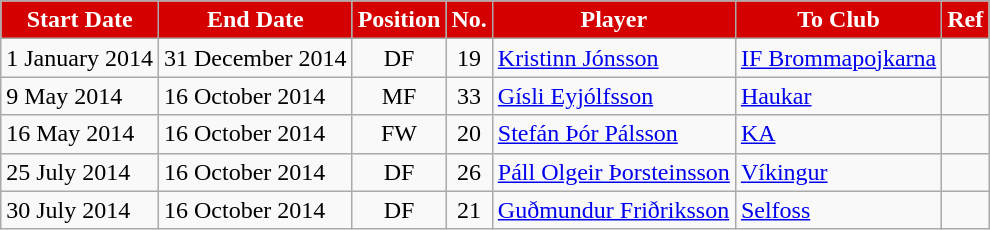<table class="wikitable sortable">
<tr>
<th style="background:#d50000; color:white;"><strong>Start Date</strong></th>
<th style="background:#d50000; color:white;"><strong>End Date</strong></th>
<th style="background:#d50000; color:white;"><strong>Position</strong></th>
<th style="background:#d50000; color:white;"><strong>No.</strong></th>
<th style="background:#d50000; color:white;"><strong>Player</strong></th>
<th style="background:#d50000; color:white;"><strong>To Club</strong></th>
<th style="background:#d50000; color:white;"><strong>Ref</strong></th>
</tr>
<tr>
<td>1 January 2014</td>
<td>31 December 2014</td>
<td style="text-align:center;">DF</td>
<td style="text-align:center;">19</td>
<td style="text-align:left;"> <a href='#'>Kristinn Jónsson</a></td>
<td style="text-align:left;"> <a href='#'>IF Brommapojkarna</a></td>
<td></td>
</tr>
<tr>
<td>9 May 2014</td>
<td>16 October 2014</td>
<td style="text-align:center;">MF</td>
<td style="text-align:center;">33</td>
<td style="text-align:left;"> <a href='#'>Gísli Eyjólfsson</a></td>
<td style="text-align:left;"> <a href='#'>Haukar</a></td>
<td></td>
</tr>
<tr>
<td>16 May 2014</td>
<td>16 October 2014</td>
<td style="text-align:center;">FW</td>
<td style="text-align:center;">20</td>
<td style="text-align:left;"> <a href='#'>Stefán Þór Pálsson</a></td>
<td style="text-align:left;"> <a href='#'>KA</a></td>
<td></td>
</tr>
<tr>
<td>25 July 2014</td>
<td>16 October 2014</td>
<td style="text-align:center;">DF</td>
<td style="text-align:center;">26</td>
<td style="text-align:left;"> <a href='#'>Páll Olgeir Þorsteinsson</a></td>
<td style="text-align:left;"> <a href='#'>Víkingur</a></td>
<td></td>
</tr>
<tr>
<td>30 July 2014</td>
<td>16 October 2014</td>
<td style="text-align:center;">DF</td>
<td style="text-align:center;">21</td>
<td style="text-align:left;"> <a href='#'>Guðmundur Friðriksson</a></td>
<td style="text-align:left;"> <a href='#'>Selfoss</a></td>
<td></td>
</tr>
</table>
